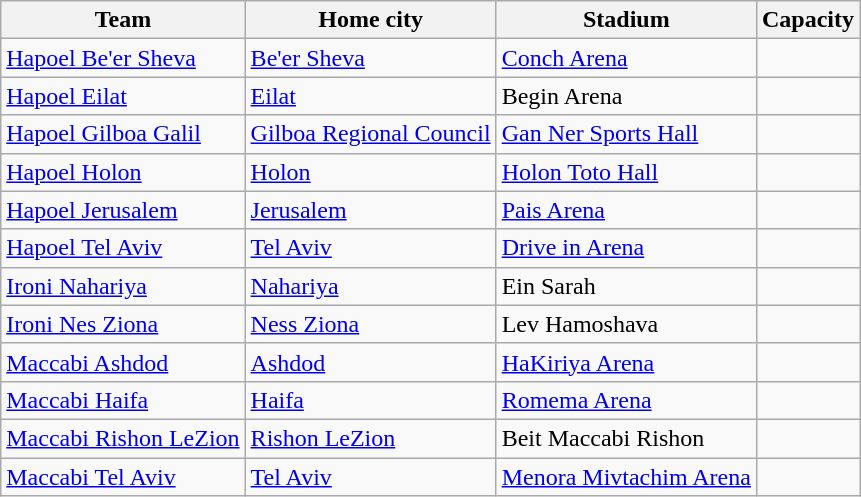<table class="wikitable sortable">
<tr>
<th>Team</th>
<th>Home city</th>
<th>Stadium</th>
<th>Capacity</th>
</tr>
<tr>
<td><a href='#'>Hapoel Be'er Sheva</a></td>
<td><a href='#'>Be'er Sheva</a></td>
<td><a href='#'>Conch Arena</a></td>
<td align=right></td>
</tr>
<tr>
<td><a href='#'>Hapoel Eilat</a></td>
<td><a href='#'>Eilat</a></td>
<td>Begin Arena</td>
<td align=right></td>
</tr>
<tr>
<td><a href='#'>Hapoel Gilboa Galil</a></td>
<td><a href='#'>Gilboa Regional Council</a></td>
<td><a href='#'>Gan Ner Sports Hall</a></td>
<td align=right></td>
</tr>
<tr>
<td><a href='#'>Hapoel Holon</a></td>
<td><a href='#'>Holon</a></td>
<td><a href='#'>Holon Toto Hall</a></td>
<td align=right></td>
</tr>
<tr>
<td><a href='#'>Hapoel Jerusalem</a></td>
<td><a href='#'>Jerusalem</a></td>
<td><a href='#'>Pais Arena</a></td>
<td align=right></td>
</tr>
<tr>
<td><a href='#'>Hapoel Tel Aviv</a></td>
<td><a href='#'>Tel Aviv</a></td>
<td><a href='#'>Drive in Arena</a></td>
<td align=right></td>
</tr>
<tr>
<td><a href='#'>Ironi Nahariya</a></td>
<td><a href='#'>Nahariya</a></td>
<td>Ein Sarah</td>
<td align=right></td>
</tr>
<tr>
<td><a href='#'>Ironi Nes Ziona</a></td>
<td><a href='#'>Ness Ziona</a></td>
<td>Lev Hamoshava</td>
<td align=right></td>
</tr>
<tr>
<td><a href='#'>Maccabi Ashdod</a></td>
<td><a href='#'>Ashdod</a></td>
<td><a href='#'>HaKiriya Arena</a></td>
<td align=right></td>
</tr>
<tr>
<td><a href='#'>Maccabi Haifa</a></td>
<td><a href='#'>Haifa</a></td>
<td><a href='#'>Romema Arena</a></td>
<td align=right></td>
</tr>
<tr>
<td><a href='#'>Maccabi Rishon LeZion</a></td>
<td><a href='#'>Rishon LeZion</a></td>
<td>Beit Maccabi Rishon</td>
<td align=right></td>
</tr>
<tr>
<td><a href='#'>Maccabi Tel Aviv</a></td>
<td><a href='#'>Tel Aviv</a></td>
<td><a href='#'>Menora Mivtachim Arena</a></td>
<td align=right></td>
</tr>
</table>
